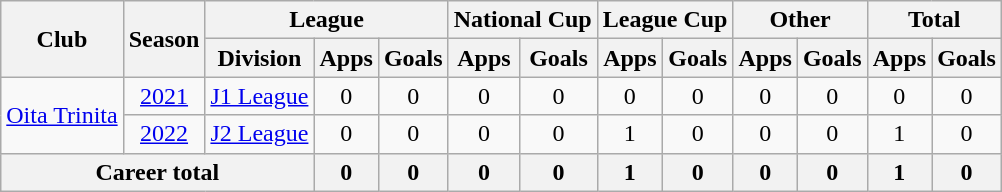<table class="wikitable" style="text-align: center">
<tr>
<th rowspan="2">Club</th>
<th rowspan="2">Season</th>
<th colspan="3">League</th>
<th colspan="2">National Cup</th>
<th colspan="2">League Cup</th>
<th colspan="2">Other</th>
<th colspan="2">Total</th>
</tr>
<tr>
<th>Division</th>
<th>Apps</th>
<th>Goals</th>
<th>Apps</th>
<th>Goals</th>
<th>Apps</th>
<th>Goals</th>
<th>Apps</th>
<th>Goals</th>
<th>Apps</th>
<th>Goals</th>
</tr>
<tr>
<td rowspan="2"><a href='#'>Oita Trinita</a></td>
<td><a href='#'>2021</a></td>
<td><a href='#'>J1 League</a></td>
<td>0</td>
<td>0</td>
<td>0</td>
<td>0</td>
<td>0</td>
<td>0</td>
<td>0</td>
<td>0</td>
<td>0</td>
<td>0</td>
</tr>
<tr>
<td><a href='#'>2022</a></td>
<td><a href='#'>J2 League</a></td>
<td>0</td>
<td>0</td>
<td>0</td>
<td>0</td>
<td>1</td>
<td>0</td>
<td>0</td>
<td>0</td>
<td>1</td>
<td>0</td>
</tr>
<tr>
<th colspan=3>Career total</th>
<th>0</th>
<th>0</th>
<th>0</th>
<th>0</th>
<th>1</th>
<th>0</th>
<th>0</th>
<th>0</th>
<th>1</th>
<th>0</th>
</tr>
</table>
